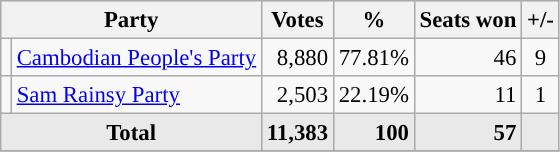<table class="wikitable" style="font-size:95%;text-align:center;">
<tr style="background-color:#E9E9E9;">
<th colspan="2">Party</th>
<th>Votes</th>
<th>%</th>
<th>Seats won</th>
<th>+/-</th>
</tr>
<tr>
<td style="background:"></td>
<td style="text-align:left;"><a href='#'>Cambodian People's Party</a></td>
<td style="text-align:right;">8,880</td>
<td style="text-align:right;">77.81%</td>
<td style="text-align:right;">46</td>
<td> 9</td>
</tr>
<tr>
<td style="background:"></td>
<td style="text-align:left;"><a href='#'>Sam Rainsy Party</a></td>
<td style="text-align:right;">2,503</td>
<td style="text-align:right;">22.19%</td>
<td style="text-align:right;">11</td>
<td> 1</td>
</tr>
<tr>
<td colspan=2 bgcolor="#E9E9E9"><strong>Total</strong></td>
<td align=right bgcolor="#E9E9E9"><strong>11,383</strong></td>
<td align=right bgcolor="#E9E9E9"><strong>100</strong></td>
<td align=right bgcolor="#E9E9E9"><strong>57</strong></td>
<td align=right bgcolor="#E9E9E9"></td>
</tr>
<tr>
</tr>
</table>
